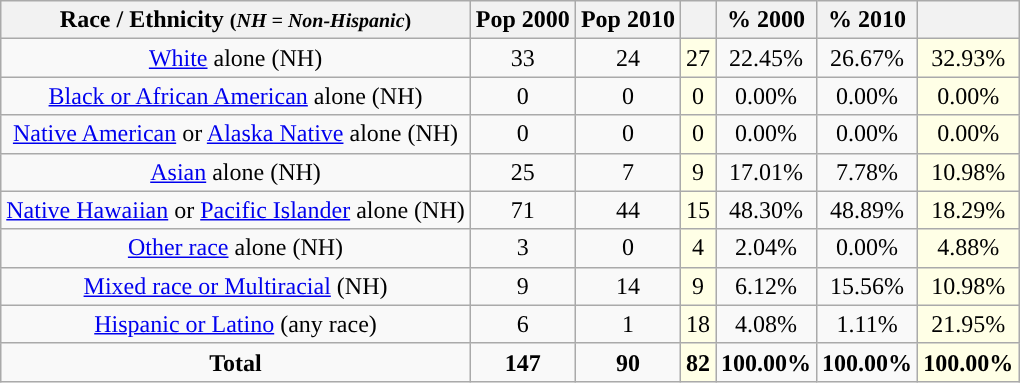<table class="wikitable" style="text-align:center;">
<tr>
<th>Race / Ethnicity <small>(<em>NH = Non-Hispanic</em>)</small></th>
<th>Pop 2000</th>
<th>Pop 2010</th>
<th></th>
<th>% 2000</th>
<th>% 2010</th>
<th></th>
</tr>
<tr>
<td><a href='#'>White</a> alone (NH)</td>
<td>33</td>
<td>24</td>
<td style='background: #ffffe6;'>27</td>
<td>22.45%</td>
<td>26.67%</td>
<td style='background: #ffffe6;'>32.93%</td>
</tr>
<tr>
<td><a href='#'>Black or African American</a> alone (NH)</td>
<td>0</td>
<td>0</td>
<td style='background: #ffffe6;'>0</td>
<td>0.00%</td>
<td>0.00%</td>
<td style='background: #ffffe6;'>0.00%</td>
</tr>
<tr>
<td><a href='#'>Native American</a> or <a href='#'>Alaska Native</a> alone (NH)</td>
<td>0</td>
<td>0</td>
<td style='background: #ffffe6;'>0</td>
<td>0.00%</td>
<td>0.00%</td>
<td style='background: #ffffe6;'>0.00%</td>
</tr>
<tr>
<td><a href='#'>Asian</a> alone (NH)</td>
<td>25</td>
<td>7</td>
<td style='background: #ffffe6;'>9</td>
<td>17.01%</td>
<td>7.78%</td>
<td style='background: #ffffe6;'>10.98%</td>
</tr>
<tr>
<td><a href='#'>Native Hawaiian</a> or <a href='#'>Pacific Islander</a> alone (NH)</td>
<td>71</td>
<td>44</td>
<td style='background: #ffffe6;'>15</td>
<td>48.30%</td>
<td>48.89%</td>
<td style='background: #ffffe6;'>18.29%</td>
</tr>
<tr>
<td><a href='#'>Other race</a> alone (NH)</td>
<td>3</td>
<td>0</td>
<td style='background: #ffffe6;'>4</td>
<td>2.04%</td>
<td>0.00%</td>
<td style='background: #ffffe6;'>4.88%</td>
</tr>
<tr>
<td><a href='#'>Mixed race or Multiracial</a> (NH)</td>
<td>9</td>
<td>14</td>
<td style='background: #ffffe6;'>9</td>
<td>6.12%</td>
<td>15.56%</td>
<td style='background: #ffffe6;'>10.98%</td>
</tr>
<tr>
<td><a href='#'>Hispanic or Latino</a> (any race)</td>
<td>6</td>
<td>1</td>
<td style='background: #ffffe6;'>18</td>
<td>4.08%</td>
<td>1.11%</td>
<td style='background: #ffffe6;'>21.95%</td>
</tr>
<tr>
<td><strong>Total</strong></td>
<td><strong>147</strong></td>
<td><strong>90</strong></td>
<td style='background: #ffffe6;'><strong>82</strong></td>
<td><strong>100.00%</strong></td>
<td><strong>100.00%</strong></td>
<td style='background: #ffffe6;'><strong>100.00%</strong></td>
</tr>
</table>
